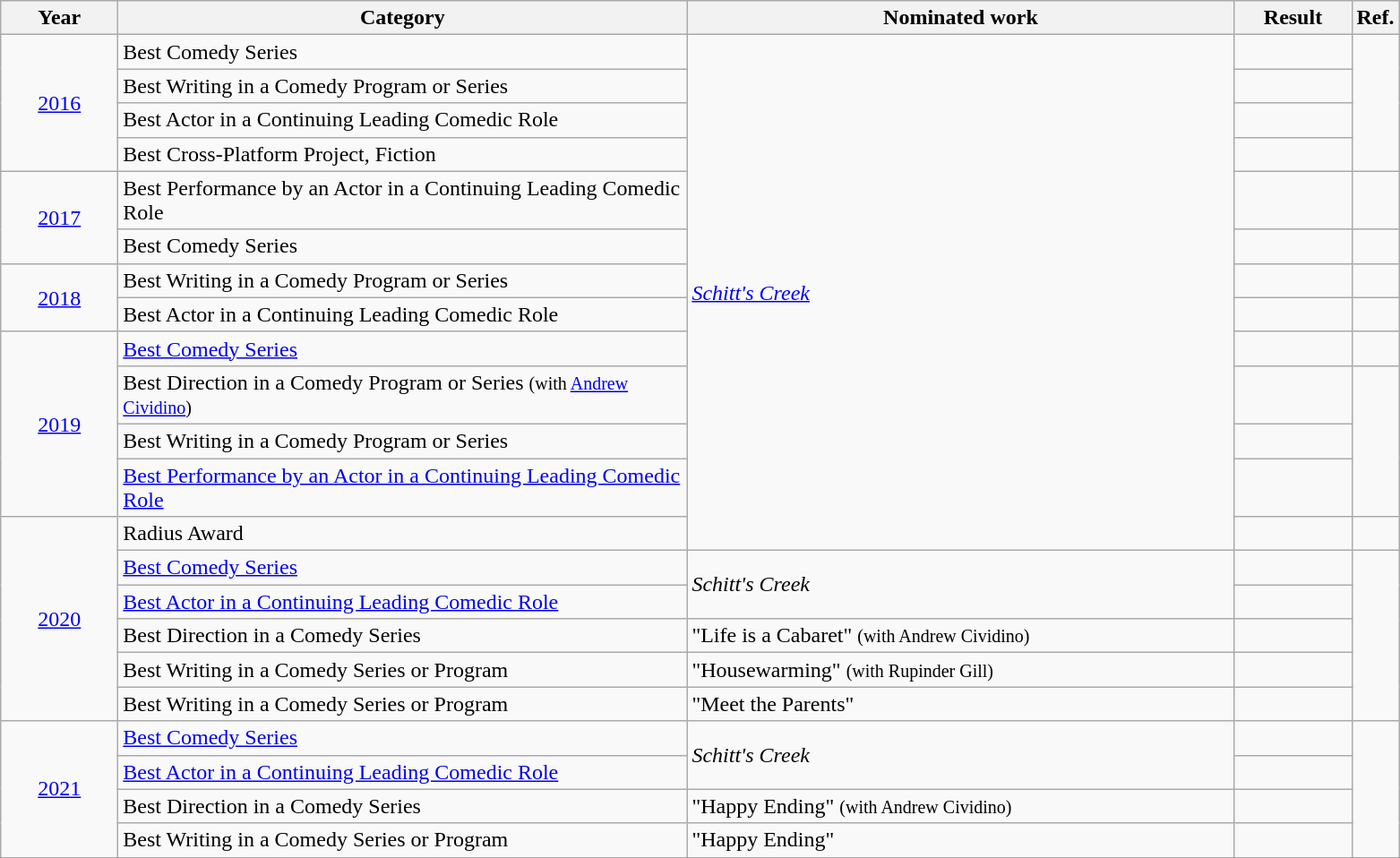<table class=wikitable>
<tr>
<th scope="col" style="width:5em;">Year</th>
<th scope="col" style="width:26em;">Category</th>
<th scope="col" style="width:25em;">Nominated work</th>
<th scope="col" style="width:5em;">Result</th>
<th>Ref.</th>
</tr>
<tr>
<td style="text-align:center;", rowspan="4"><a href='#'>2016</a></td>
<td>Best Comedy Series</td>
<td rowspan="13"><em><a href='#'>Schitt's Creek</a></em></td>
<td></td>
<td rowspan="4" style="text-align:center;"></td>
</tr>
<tr>
<td>Best Writing in a Comedy Program or Series</td>
<td></td>
</tr>
<tr>
<td>Best Actor in a Continuing Leading Comedic Role</td>
<td></td>
</tr>
<tr>
<td>Best Cross-Platform Project, Fiction</td>
<td></td>
</tr>
<tr>
<td style="text-align:center;", rowspan="2"><a href='#'>2017</a></td>
<td>Best Performance by an Actor in a Continuing Leading Comedic Role</td>
<td></td>
<td style="text-align:center;"></td>
</tr>
<tr>
<td>Best Comedy Series</td>
<td></td>
<td style="text-align:center;"></td>
</tr>
<tr>
<td style="text-align:center;", rowspan="2"><a href='#'>2018</a></td>
<td>Best Writing in a Comedy Program or Series</td>
<td></td>
<td style="text-align:center;"></td>
</tr>
<tr>
<td>Best Actor in a Continuing Leading Comedic Role</td>
<td></td>
<td style="text-align:center;"></td>
</tr>
<tr>
<td style="text-align:center;", rowspan="4"><a href='#'>2019</a></td>
<td><a href='#'>Best Comedy Series</a></td>
<td></td>
<td style="text-align:center;"></td>
</tr>
<tr>
<td>Best Direction in a Comedy Program or Series <small>(with <a href='#'>Andrew Cividino</a>)</small></td>
<td></td>
<td rowspan="3" style="text-align:center;"></td>
</tr>
<tr>
<td>Best Writing in a Comedy Program or Series</td>
<td></td>
</tr>
<tr>
<td><a href='#'>Best Performance by an Actor in a Continuing Leading Comedic Role</a></td>
<td></td>
</tr>
<tr>
<td style="text-align:center;", rowspan="6"><a href='#'>2020</a></td>
<td>Radius Award</td>
<td></td>
<td style="text-align:center;"></td>
</tr>
<tr>
<td><a href='#'>Best Comedy Series</a></td>
<td rowspan=2><em>Schitt's Creek</em></td>
<td></td>
<td rowspan="5" style="text-align:center;"></td>
</tr>
<tr>
<td><a href='#'>Best Actor in a Continuing Leading Comedic Role</a></td>
<td></td>
</tr>
<tr>
<td>Best Direction in a Comedy Series</td>
<td>"Life is a Cabaret" <small>(with Andrew Cividino)</small></td>
<td></td>
</tr>
<tr>
<td>Best Writing in a Comedy Series or Program</td>
<td>"Housewarming" <small>(with Rupinder Gill)</small></td>
<td></td>
</tr>
<tr>
<td>Best Writing in a Comedy Series or Program</td>
<td>"Meet the Parents"</td>
<td></td>
</tr>
<tr>
<td style="text-align:center;", rowspan="4"><a href='#'>2021</a></td>
<td><a href='#'>Best Comedy Series</a></td>
<td rowspan=2><em>Schitt's Creek</em></td>
<td></td>
<td rowspan="4" style="text-align:center;"></td>
</tr>
<tr>
<td><a href='#'>Best Actor in a Continuing Leading Comedic Role</a></td>
<td></td>
</tr>
<tr>
<td>Best Direction in a Comedy Series</td>
<td>"Happy Ending" <small>(with Andrew Cividino)</small></td>
<td></td>
</tr>
<tr>
<td>Best Writing in a Comedy Series or Program</td>
<td>"Happy Ending"</td>
<td></td>
</tr>
<tr>
</tr>
</table>
